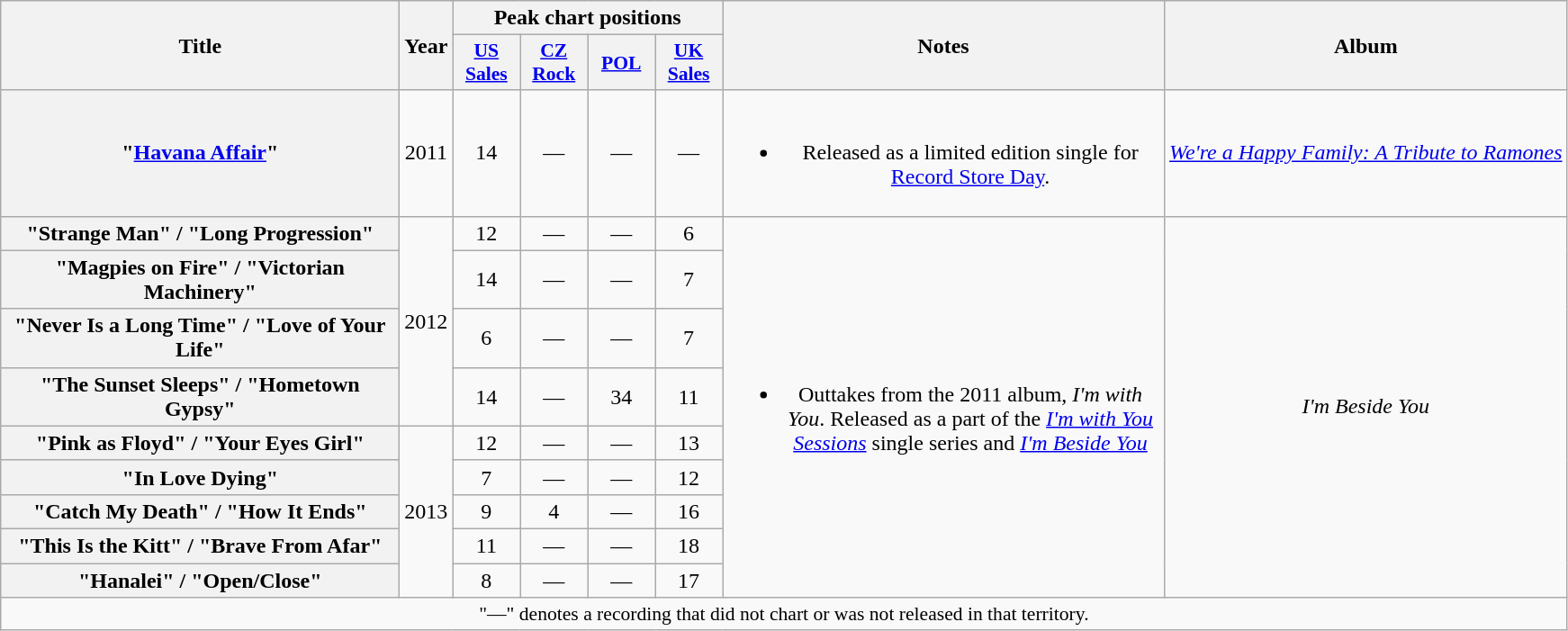<table class="wikitable plainrowheaders" style="text-align:center;">
<tr>
<th scope="col" rowspan="2" style="width:18em;">Title</th>
<th scope="col" rowspan="2">Year</th>
<th scope="col" colspan="4">Peak chart positions</th>
<th scope="col" rowspan="2" style="width:20em;">Notes</th>
<th scope="col" rowspan="2">Album</th>
</tr>
<tr>
<th scope="col" style="width:3em;font-size:90%;"><a href='#'>US<br>Sales</a><br></th>
<th scope="col" style="width:3em;font-size:90%;"><a href='#'>CZ<br>Rock</a><br></th>
<th scope="col" style="width:3em;font-size:90%;"><a href='#'>POL</a><br></th>
<th scope="col" style="width:3em;font-size:90%;"><a href='#'>UK<br>Sales</a><br></th>
</tr>
<tr>
<th scope="row">"<a href='#'>Havana Affair</a>"</th>
<td>2011</td>
<td>14</td>
<td>—</td>
<td>—</td>
<td>—</td>
<td><br><ul><li>Released as a limited edition single for <a href='#'>Record Store Day</a>.</li></ul></td>
<td><em><a href='#'>We're a Happy Family: A Tribute to Ramones</a></em></td>
</tr>
<tr>
<th scope="row">"Strange Man" / "Long Progression"</th>
<td rowspan="4">2012</td>
<td>12</td>
<td>—</td>
<td>—</td>
<td>6</td>
<td rowspan="9"><br><ul><li>Outtakes from the 2011 album, <em>I'm with You</em>. Released as a part of the <em><a href='#'>I'm with You Sessions</a></em> single series and <em><a href='#'>I'm Beside You</a></em></li></ul></td>
<td rowspan="9"><em>I'm Beside You</em></td>
</tr>
<tr>
<th scope="row">"Magpies on Fire" / "Victorian Machinery"</th>
<td>14</td>
<td>—</td>
<td>—</td>
<td>7</td>
</tr>
<tr>
<th scope="row">"Never Is a Long Time" / "Love of Your Life"</th>
<td>6</td>
<td>—</td>
<td>—</td>
<td>7</td>
</tr>
<tr>
<th scope="row">"The Sunset Sleeps" / "Hometown Gypsy"</th>
<td>14</td>
<td>—</td>
<td>34</td>
<td>11</td>
</tr>
<tr>
<th scope="row">"Pink as Floyd" / "Your Eyes Girl"</th>
<td rowspan="5">2013</td>
<td>12</td>
<td>—</td>
<td>—</td>
<td>13</td>
</tr>
<tr>
<th scope="row">"In Love Dying"</th>
<td>7</td>
<td>—</td>
<td>—</td>
<td>12</td>
</tr>
<tr>
<th scope="row">"Catch My Death" / "How It Ends"</th>
<td>9</td>
<td>4</td>
<td>—</td>
<td>16</td>
</tr>
<tr>
<th scope="row">"This Is the Kitt" / "Brave From Afar"</th>
<td>11</td>
<td>—</td>
<td>—</td>
<td>18</td>
</tr>
<tr>
<th scope="row">"Hanalei" / "Open/Close"</th>
<td>8</td>
<td>—</td>
<td>—</td>
<td>17</td>
</tr>
<tr>
<td colspan="14" style="font-size:90%">"—" denotes a recording that did not chart or was not released in that territory.</td>
</tr>
</table>
